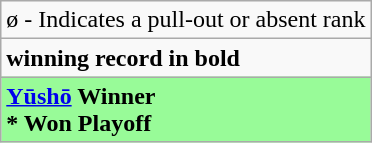<table class="wikitable">
<tr>
<td>ø - Indicates a pull-out or absent rank</td>
</tr>
<tr>
<td><strong>winning record in bold</strong></td>
</tr>
<tr>
<td style="background: PaleGreen;"><strong><a href='#'>Yūshō</a> Winner</strong><br> <strong>* Won Playoff</strong></td>
</tr>
</table>
